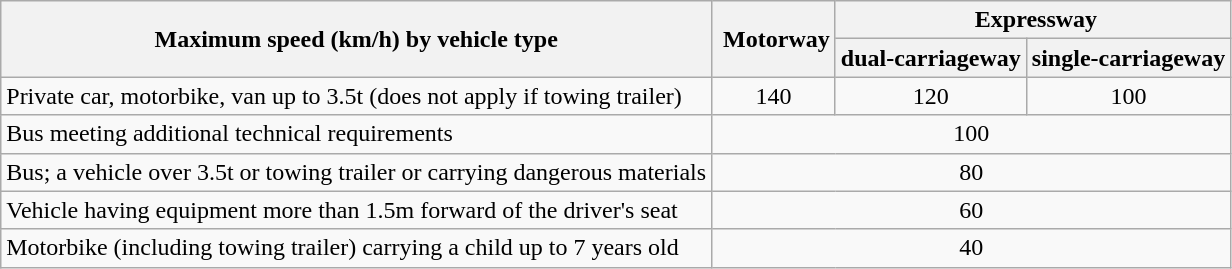<table class="wikitable">
<tr>
<th rowspan=2>Maximum speed (km/h) by vehicle type</th>
<th rowspan=2> Motorway</th>
<th colspan=2> Expressway</th>
</tr>
<tr>
<th>dual-carriageway</th>
<th>single-carriageway</th>
</tr>
<tr>
<td>Private car, motorbike, van up to 3.5t (does not apply if towing trailer)</td>
<td style="text-align:center;">140</td>
<td style="text-align:center;">120</td>
<td style="text-align:center;">100</td>
</tr>
<tr>
<td>Bus meeting additional technical requirements</td>
<td colspan=3 style="text-align:center;">100</td>
</tr>
<tr>
<td>Bus; a vehicle over 3.5t or towing trailer or carrying dangerous materials</td>
<td colspan=3 style="text-align:center;">80</td>
</tr>
<tr>
<td>Vehicle having equipment more than 1.5m forward of the driver's seat</td>
<td colspan=3 style="text-align:center;">60</td>
</tr>
<tr>
<td>Motorbike (including towing trailer) carrying a child up to 7 years old</td>
<td colspan=3 style="text-align:center;">40</td>
</tr>
</table>
